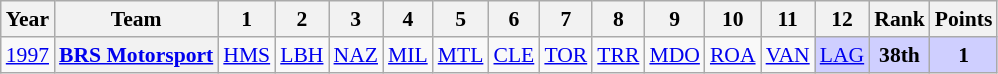<table class="wikitable" style="text-align:center; font-size:90%">
<tr>
<th>Year</th>
<th>Team</th>
<th>1</th>
<th>2</th>
<th>3</th>
<th>4</th>
<th>5</th>
<th>6</th>
<th>7</th>
<th>8</th>
<th>9</th>
<th>10</th>
<th>11</th>
<th>12</th>
<th>Rank</th>
<th>Points</th>
</tr>
<tr>
<td><a href='#'>1997</a></td>
<th><a href='#'>BRS Motorsport</a></th>
<td><a href='#'>HMS</a></td>
<td><a href='#'>LBH</a></td>
<td><a href='#'>NAZ</a></td>
<td><a href='#'>MIL</a></td>
<td><a href='#'>MTL</a></td>
<td><a href='#'>CLE</a></td>
<td><a href='#'>TOR</a></td>
<td><a href='#'>TRR</a></td>
<td><a href='#'>MDO</a></td>
<td><a href='#'>ROA</a></td>
<td><a href='#'>VAN</a></td>
<td style="background:#CFCFFF;"><a href='#'>LAG</a><br></td>
<td style="background:#CFCFFF;"><strong>38th</strong></td>
<td style="background:#CFCFFF;"><strong>1</strong></td>
</tr>
</table>
